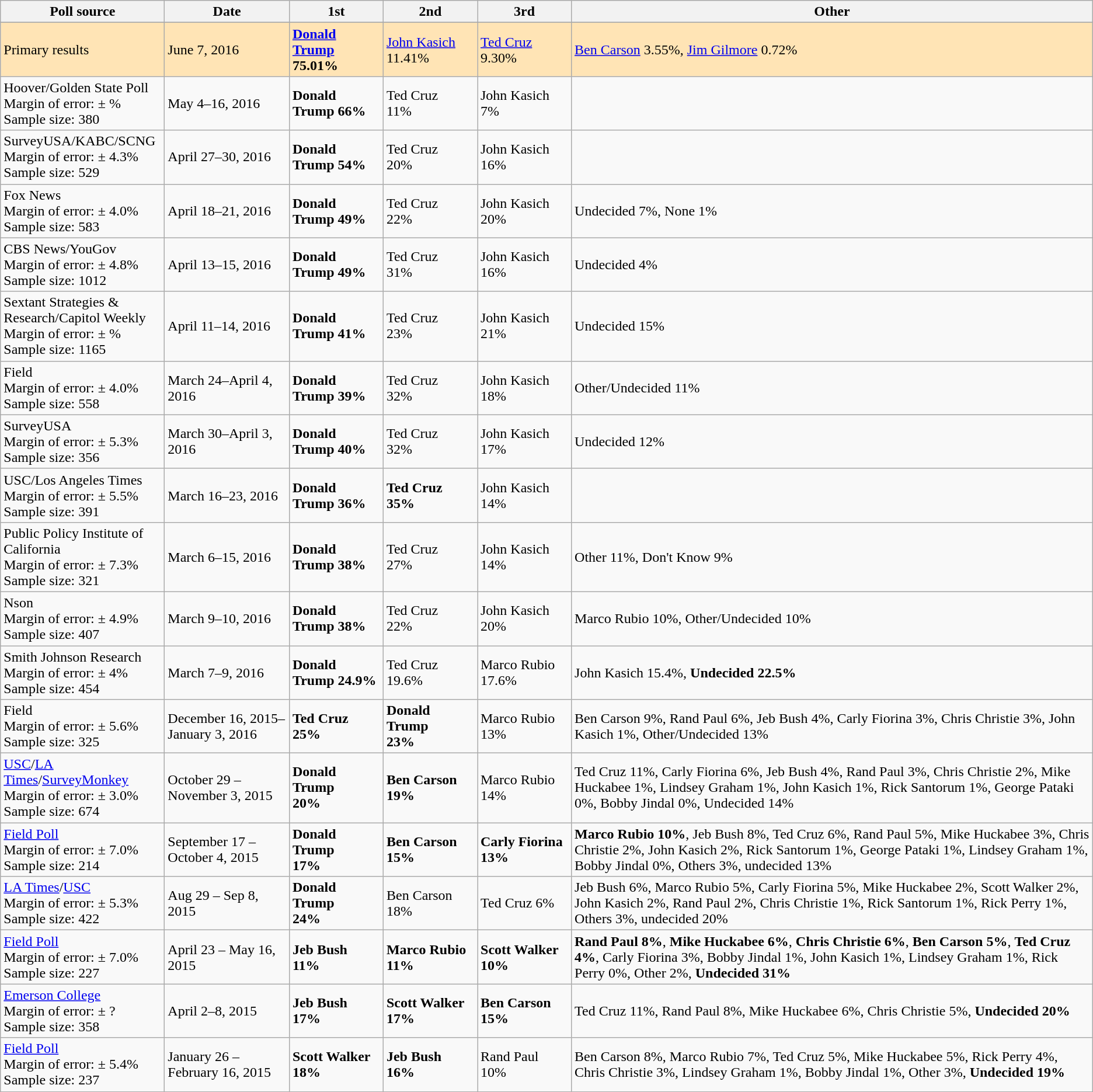<table class="wikitable">
<tr>
<th style="width:180px;">Poll source</th>
<th style="width:135px;">Date</th>
<th style="width:100px;">1st</th>
<th style="width:100px;">2nd</th>
<th style="width:100px;">3rd</th>
<th>Other</th>
</tr>
<tr>
</tr>
<tr style="background:Moccasin;">
<td>Primary results</td>
<td>June 7, 2016</td>
<td><strong><a href='#'>Donald Trump</a><br>75.01%</strong></td>
<td><a href='#'>John Kasich</a><br>11.41%</td>
<td><a href='#'>Ted Cruz</a><br>9.30%</td>
<td><a href='#'>Ben Carson</a> 3.55%, <a href='#'>Jim Gilmore</a> 0.72%</td>
</tr>
<tr>
<td>Hoover/Golden State Poll <br>Margin of error: ± %
<br>Sample size: 380</td>
<td>May 4–16, 2016</td>
<td><strong>Donald Trump 66%</strong></td>
<td>Ted Cruz<br>11%</td>
<td>John Kasich<br>7%</td>
<td></td>
</tr>
<tr>
<td>SurveyUSA/KABC/SCNG <br>Margin of error: ± 4.3%
<br>Sample size: 529</td>
<td>April 27–30, 2016</td>
<td><strong>Donald Trump 54%</strong></td>
<td>Ted Cruz<br>20%</td>
<td>John Kasich<br>16%</td>
<td></td>
</tr>
<tr>
<td>Fox News<br>Margin of error: ± 4.0%
<br>Sample size: 583</td>
<td>April 18–21, 2016</td>
<td><strong>Donald Trump 49%</strong></td>
<td>Ted Cruz<br>22%</td>
<td>John Kasich<br>20%</td>
<td>Undecided 7%, None 1%</td>
</tr>
<tr>
<td>CBS News/YouGov<br>Margin of error: ± 4.8%
<br>Sample size: 1012</td>
<td>April 13–15, 2016</td>
<td><strong>Donald Trump 49%</strong></td>
<td>Ted Cruz<br>31%</td>
<td>John Kasich<br>16%</td>
<td>Undecided 4%</td>
</tr>
<tr>
<td>Sextant Strategies & Research/Capitol Weekly<br>Margin of error: ± %
<br>Sample size: 1165</td>
<td>April 11–14, 2016</td>
<td><strong>Donald Trump 41%</strong></td>
<td>Ted Cruz<br>23%</td>
<td>John Kasich<br>21%</td>
<td>Undecided 15%</td>
</tr>
<tr>
<td>Field<br>Margin of error: ± 4.0%
<br>Sample size: 558</td>
<td>March 24–April 4, 2016</td>
<td><strong>Donald Trump 39%</strong></td>
<td>Ted Cruz<br>32%</td>
<td>John Kasich<br>18%</td>
<td>Other/Undecided 11%</td>
</tr>
<tr>
<td>SurveyUSA<br>Margin of error: ± 5.3%
<br>Sample size: 356</td>
<td>March 30–April 3, 2016</td>
<td><strong>Donald Trump 40%</strong></td>
<td>Ted Cruz<br>32%</td>
<td>John Kasich<br>17%</td>
<td>Undecided 12%</td>
</tr>
<tr>
<td>USC/Los Angeles Times<br>Margin of error: ± 5.5%
<br>Sample size: 391</td>
<td>March 16–23, 2016</td>
<td><strong>Donald Trump 36%</strong></td>
<td><strong>Ted Cruz<br>35%</strong></td>
<td>John Kasich<br>14%</td>
<td></td>
</tr>
<tr>
<td>Public Policy Institute of California<br>Margin of error: ± 7.3%
<br>Sample size: 321</td>
<td>March 6–15, 2016</td>
<td><strong>Donald Trump 38%</strong></td>
<td>Ted Cruz<br>27%</td>
<td>John Kasich<br>14%</td>
<td>Other 11%, Don't Know 9%</td>
</tr>
<tr>
<td>Nson<br>Margin of error: ± 4.9%
<br>Sample size: 407</td>
<td>March 9–10, 2016</td>
<td><strong>Donald Trump 38%</strong></td>
<td>Ted Cruz<br>22%</td>
<td>John Kasich<br>20%</td>
<td>Marco Rubio 10%, Other/Undecided 10%</td>
</tr>
<tr>
<td>Smith Johnson Research<br>Margin of error: ± 4%
<br>Sample size: 454</td>
<td>March 7–9, 2016</td>
<td><strong>Donald Trump 24.9%</strong></td>
<td>Ted Cruz<br>19.6%</td>
<td>Marco Rubio<br>17.6%</td>
<td>John Kasich 15.4%,  <span><strong>Undecided 22.5%</strong></span></td>
</tr>
<tr>
<td>Field<br>Margin of error: ± 5.6%
<br>Sample size: 325</td>
<td>December 16, 2015–<br>January 3, 2016</td>
<td><strong>Ted Cruz<br>25%</strong></td>
<td><strong>Donald Trump<br>23%</strong></td>
<td>Marco Rubio 13%</td>
<td>Ben Carson 9%, Rand Paul 6%, Jeb Bush 4%, Carly Fiorina 3%, Chris Christie 3%, John Kasich 1%, Other/Undecided 13%</td>
</tr>
<tr>
<td><a href='#'>USC</a>/<a href='#'>LA Times</a>/<a href='#'>SurveyMonkey</a><br>Margin of error: ± 3.0%
<br>Sample size: 674</td>
<td>October 29 – November 3, 2015</td>
<td><strong>Donald Trump<br>20%</strong></td>
<td><strong>Ben Carson<br>19%</strong></td>
<td>Marco Rubio 14%</td>
<td>Ted Cruz 11%, Carly Fiorina 6%, Jeb Bush 4%, Rand Paul 3%, Chris Christie 2%, Mike Huckabee 1%,  Lindsey Graham 1%, John Kasich 1%, Rick Santorum 1%, George Pataki 0%, Bobby Jindal 0%, Undecided 14%</td>
</tr>
<tr>
<td><a href='#'>Field Poll</a><br>Margin of error: ± 7.0%
<br>Sample size: 214</td>
<td>September 17 – October 4, 2015</td>
<td><strong>Donald Trump<br>17%</strong></td>
<td><strong>Ben Carson<br>15%</strong></td>
<td><strong>Carly Fiorina 13%</strong></td>
<td><span><strong>Marco Rubio 10%</strong></span>, Jeb Bush 8%, Ted Cruz 6%, Rand Paul 5%, Mike Huckabee 3%, Chris Christie 2%, John Kasich 2%, Rick Santorum 1%, George Pataki 1%, Lindsey Graham 1%, Bobby Jindal 0%, Others 3%, undecided 13%</td>
</tr>
<tr>
<td><a href='#'>LA Times</a>/<a href='#'>USC</a><br>Margin of error: ± 5.3%
<br>Sample size: 422</td>
<td>Aug 29 – Sep 8, 2015</td>
<td><strong>Donald Trump<br>24%</strong></td>
<td>Ben Carson<br>18%</td>
<td>Ted Cruz 6%</td>
<td>Jeb Bush 6%, Marco Rubio 5%, Carly Fiorina 5%, Mike Huckabee 2%, Scott Walker 2%, John Kasich 2%, Rand Paul 2%, Chris Christie 1%, Rick Santorum 1%, Rick Perry 1%, Others 3%, undecided 20%</td>
</tr>
<tr>
<td><a href='#'>Field Poll</a><br>Margin of error: ± 7.0%
<br>Sample size: 227</td>
<td>April 23 – May 16, 2015</td>
<td><strong>Jeb Bush<br>11%</strong></td>
<td><strong>Marco Rubio<br>11%</strong></td>
<td><strong>Scott Walker<br>10%</strong></td>
<td><span><strong>Rand Paul 8%</strong></span>, <span><strong>Mike Huckabee 6%</strong></span>, <span><strong>Chris Christie 6%</strong></span>, <span><strong>Ben Carson 5%</strong></span>, <span><strong>Ted Cruz 4%</strong></span>, Carly Fiorina 3%, Bobby Jindal 1%, John Kasich 1%, Lindsey Graham 1%, Rick Perry 0%, Other 2%, <span><strong>Undecided 31%</strong></span></td>
</tr>
<tr>
<td><a href='#'>Emerson College</a><br>Margin of error: ± ?
<br>Sample size: 358</td>
<td>April 2–8, 2015</td>
<td><strong>Jeb Bush<br>17%</strong></td>
<td><strong>Scott Walker<br>17%</strong></td>
<td><strong>Ben Carson<br>15%</strong></td>
<td>Ted Cruz 11%, Rand Paul 8%, Mike Huckabee 6%, Chris Christie 5%, <span><strong>Undecided 20%</strong></span></td>
</tr>
<tr>
<td><a href='#'>Field Poll</a><br>Margin of error: ± 5.4%
<br>Sample size: 237</td>
<td>January 26 – February 16, 2015</td>
<td><strong>Scott Walker<br>18%</strong></td>
<td><strong>Jeb Bush<br>16%</strong></td>
<td>Rand Paul<br>10%</td>
<td>Ben Carson 8%, Marco Rubio 7%, Ted Cruz 5%, Mike Huckabee 5%, Rick Perry 4%, Chris Christie 3%, Lindsey Graham 1%, Bobby Jindal 1%, Other 3%, <span><strong>Undecided 19%</strong></span></td>
</tr>
</table>
